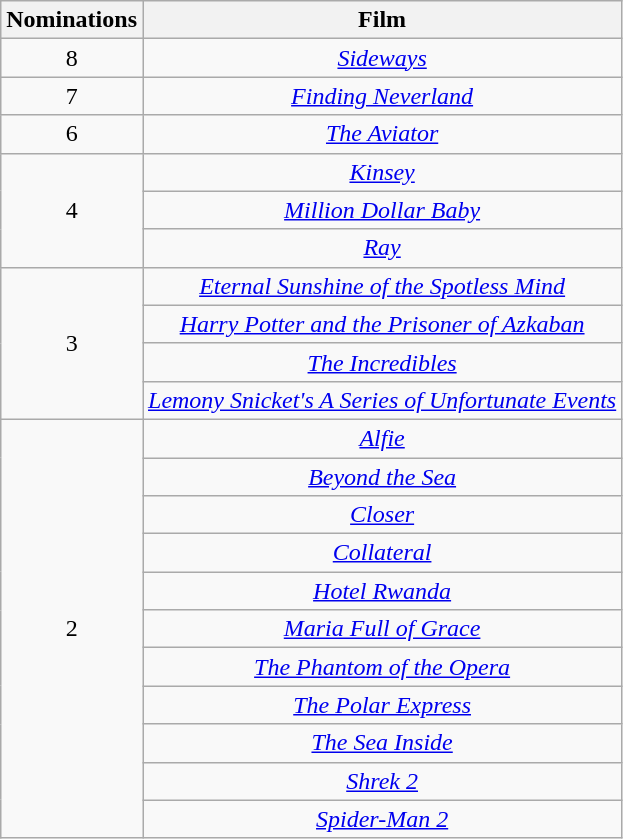<table class="wikitable" rowspan="2" style="text-align:center;" background: #f6e39c;>
<tr>
<th scope="col" style="width:55px;">Nominations</th>
<th scope="col" style="text-align:center;">Film</th>
</tr>
<tr>
<td>8</td>
<td><em><a href='#'>Sideways</a></em></td>
</tr>
<tr>
<td>7</td>
<td><em><a href='#'>Finding Neverland</a></em></td>
</tr>
<tr>
<td>6</td>
<td><em><a href='#'>The Aviator</a></em></td>
</tr>
<tr>
<td rowspan="3">4</td>
<td><em><a href='#'>Kinsey</a></em></td>
</tr>
<tr>
<td><em><a href='#'>Million Dollar Baby</a></em></td>
</tr>
<tr>
<td><em><a href='#'>Ray</a></em></td>
</tr>
<tr>
<td rowspan="4">3</td>
<td><em><a href='#'>Eternal Sunshine of the Spotless Mind</a></em></td>
</tr>
<tr>
<td><em><a href='#'>Harry Potter and the Prisoner of Azkaban</a></em></td>
</tr>
<tr>
<td><em><a href='#'>The Incredibles</a></em></td>
</tr>
<tr>
<td><em><a href='#'>Lemony Snicket's A Series of Unfortunate Events</a></em></td>
</tr>
<tr>
<td rowspan="11">2</td>
<td><em><a href='#'>Alfie</a></em></td>
</tr>
<tr>
<td><em><a href='#'>Beyond the Sea</a></em></td>
</tr>
<tr>
<td><em><a href='#'>Closer</a></em></td>
</tr>
<tr>
<td><em><a href='#'>Collateral</a></em></td>
</tr>
<tr>
<td><em><a href='#'>Hotel Rwanda</a></em></td>
</tr>
<tr>
<td><em><a href='#'>Maria Full of Grace</a></em></td>
</tr>
<tr>
<td><em><a href='#'>The Phantom of the Opera</a></em></td>
</tr>
<tr>
<td><em><a href='#'>The Polar Express</a></em></td>
</tr>
<tr>
<td><em><a href='#'>The Sea Inside</a></em></td>
</tr>
<tr>
<td><em><a href='#'>Shrek 2</a></em></td>
</tr>
<tr>
<td><em><a href='#'>Spider-Man 2</a></em></td>
</tr>
</table>
